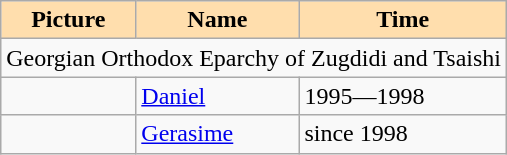<table class="wikitable" align="center">
<tr>
<th style="background:#FFDEAD;">Picture</th>
<th style="background:#FFDEAD;">Name</th>
<th style="background:#FFDEAD;">Time</th>
</tr>
<tr>
<td colspan="4" style="text-align:center;">Georgian Orthodox Eparchy of Zugdidi and Tsaishi</td>
</tr>
<tr>
<td></td>
<td><a href='#'>Daniel</a></td>
<td>1995—1998</td>
</tr>
<tr>
<td></td>
<td><a href='#'>Gerasime</a></td>
<td>since 1998</td>
</tr>
</table>
